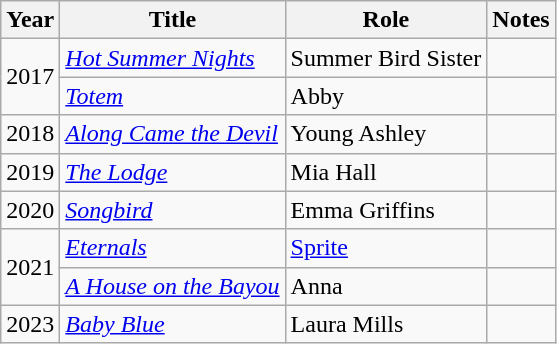<table class = "wikitable sortable">
<tr>
<th>Year</th>
<th>Title</th>
<th>Role</th>
<th class="unsortable">Notes</th>
</tr>
<tr>
<td rowspan="2">2017</td>
<td><em><a href='#'>Hot Summer Nights</a></em></td>
<td>Summer Bird Sister</td>
<td></td>
</tr>
<tr>
<td><em><a href='#'>Totem</a></em></td>
<td>Abby</td>
<td></td>
</tr>
<tr>
<td>2018</td>
<td><em><a href='#'>Along Came the Devil</a></em></td>
<td>Young Ashley</td>
<td></td>
</tr>
<tr>
<td>2019</td>
<td><em><a href='#'>The Lodge</a></em></td>
<td>Mia Hall</td>
<td></td>
</tr>
<tr>
<td>2020</td>
<td><em><a href='#'>Songbird</a></em></td>
<td>Emma Griffins</td>
<td></td>
</tr>
<tr>
<td rowspan="2">2021</td>
<td><em><a href='#'>Eternals</a></em></td>
<td><a href='#'>Sprite</a></td>
<td></td>
</tr>
<tr>
<td><em><a href='#'>A House on the Bayou</a></em></td>
<td>Anna</td>
<td></td>
</tr>
<tr>
<td>2023</td>
<td><em><a href='#'>Baby Blue</a></em></td>
<td>Laura Mills</td>
<td></td>
</tr>
</table>
